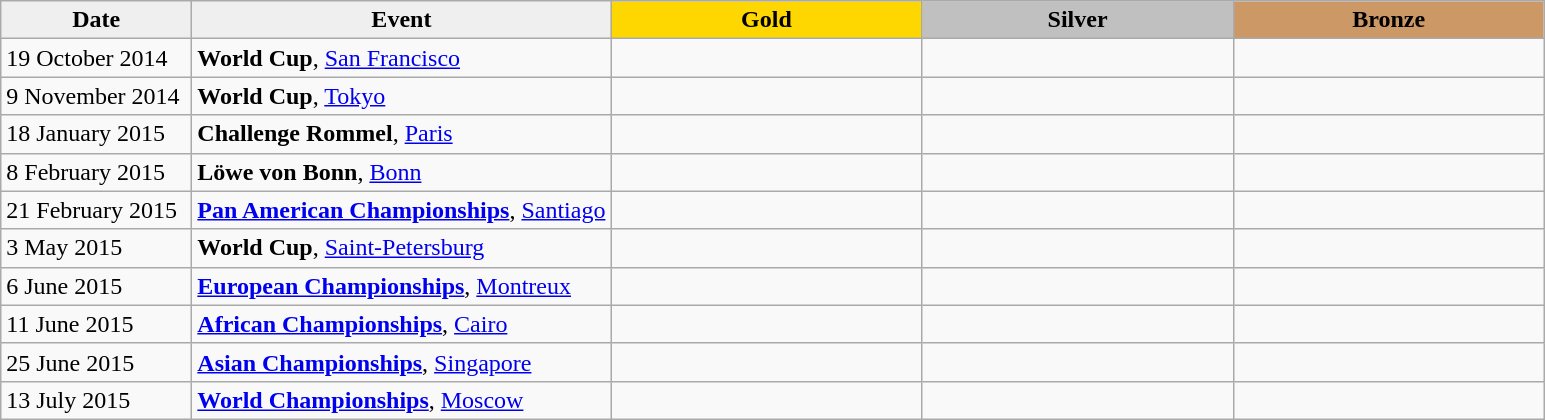<table class="wikitable plainrowheaders" border="1" style="font-size:100%">
<tr align=center>
<th scope=col style="width:120px; background: #efefef;">Date</th>
<th scope=col style="background: #efefef;">Event</th>
<th scope=col colspan=1 style="width:200px; background: gold;">Gold</th>
<th scope=col colspan=1 style="width:200px; background: silver;">Silver</th>
<th scope=col colspan=1 style="width:200px; background: #cc9966;">Bronze</th>
</tr>
<tr>
<td>19 October 2014</td>
<td><strong>World Cup</strong>, <a href='#'>San Francisco</a></td>
<td></td>
<td></td>
<td></td>
</tr>
<tr>
<td>9 November 2014</td>
<td><strong>World Cup</strong>, <a href='#'>Tokyo</a></td>
<td></td>
<td></td>
<td></td>
</tr>
<tr>
<td>18 January 2015</td>
<td><strong>Challenge Rommel</strong>, <a href='#'>Paris</a></td>
<td></td>
<td></td>
<td></td>
</tr>
<tr>
<td>8 February 2015</td>
<td><strong>Löwe von Bonn</strong>, <a href='#'>Bonn</a></td>
<td></td>
<td></td>
<td></td>
</tr>
<tr>
<td>21 February 2015</td>
<td><strong><a href='#'>Pan American Championships</a></strong>, <a href='#'>Santiago</a></td>
<td></td>
<td></td>
<td></td>
</tr>
<tr>
<td>3 May 2015</td>
<td><strong>World Cup</strong>, <a href='#'>Saint-Petersburg</a></td>
<td></td>
<td></td>
<td></td>
</tr>
<tr>
<td>6 June 2015</td>
<td><strong><a href='#'>European Championships</a></strong>, <a href='#'>Montreux</a></td>
<td></td>
<td></td>
<td></td>
</tr>
<tr>
<td>11 June 2015</td>
<td><strong><a href='#'>African Championships</a></strong>, <a href='#'>Cairo</a></td>
<td></td>
<td></td>
<td></td>
</tr>
<tr>
<td>25 June 2015</td>
<td><strong><a href='#'>Asian Championships</a></strong>, <a href='#'>Singapore</a></td>
<td></td>
<td></td>
<td></td>
</tr>
<tr>
<td>13 July 2015</td>
<td><strong><a href='#'>World Championships</a></strong>, <a href='#'>Moscow</a></td>
<td></td>
<td></td>
<td></td>
</tr>
</table>
